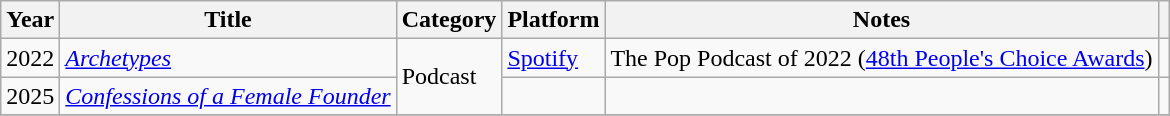<table class="wikitable sortable plainrowheaders">
<tr>
<th scope="col">Year</th>
<th scope="col">Title</th>
<th scope="col">Category</th>
<th scope="col">Platform</th>
<th scope="col" class="unsortable">Notes</th>
<th scope="col" class="unsortable"></th>
</tr>
<tr>
<td>2022</td>
<td><em><a href='#'>Archetypes</a></em></td>
<td rowspan="2">Podcast</td>
<td rowspan=1"><a href='#'>Spotify</a></td>
<td>The Pop Podcast of 2022 (<a href='#'>48th People's Choice Awards</a>)</td>
<td></td>
</tr>
<tr>
<td>2025</td>
<td><em><a href='#'>Confessions of a Female Founder</a></em></td>
<td></td>
<td></td>
<td></td>
</tr>
<tr>
</tr>
</table>
